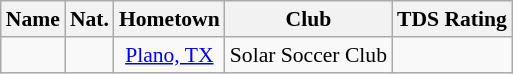<table class="wikitable" style="font-size:90%; text-align:center;" border="1">
<tr>
<th>Name</th>
<th>Nat.</th>
<th>Hometown</th>
<th>Club</th>
<th>TDS Rating</th>
</tr>
<tr>
<td></td>
<td></td>
<td><a href='#'>Plano, TX</a></td>
<td>Solar Soccer Club</td>
<td></td>
</tr>
</table>
